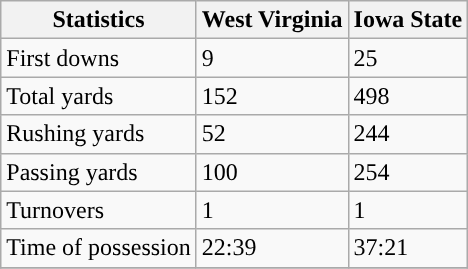<table class="wikitable" style="float: left;">
<tr>
<th>Statistics</th>
<th>West Virginia</th>
<th>Iowa State</th>
</tr>
<tr>
<td>First downs</td>
<td>9</td>
<td>25</td>
</tr>
<tr>
<td>Total yards</td>
<td>152</td>
<td>498</td>
</tr>
<tr>
<td>Rushing yards</td>
<td>52</td>
<td>244</td>
</tr>
<tr>
<td>Passing yards</td>
<td>100</td>
<td>254</td>
</tr>
<tr>
<td>Turnovers</td>
<td>1</td>
<td>1</td>
</tr>
<tr>
<td>Time of possession</td>
<td>22:39</td>
<td>37:21</td>
</tr>
<tr>
</tr>
</table>
